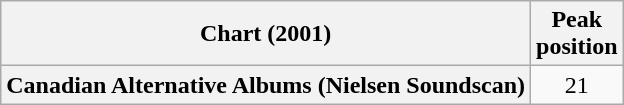<table class="wikitable sortable plainrowheaders" style="text-align:center">
<tr>
<th scope="col">Chart (2001)</th>
<th scope="col">Peak<br>position</th>
</tr>
<tr>
<th scope="row">Canadian Alternative Albums (Nielsen Soundscan)</th>
<td>21</td>
</tr>
</table>
